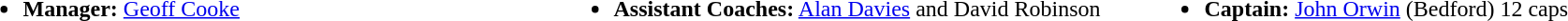<table>
<tr>
<td style="vertical-align:top; width:25%;"><br><ul><li><strong>Manager:</strong> <a href='#'>Geoff Cooke</a></li></ul></td>
<td style="vertical-align:top; width:25%;"><br><ul><li><strong>Assistant Coaches:</strong> <a href='#'>Alan Davies</a> and David Robinson</li></ul></td>
<td style="vertical-align:top; width:25%;"><br><ul><li><strong>Captain:</strong> <a href='#'>John Orwin</a> (Bedford) 12 caps</li></ul></td>
</tr>
</table>
